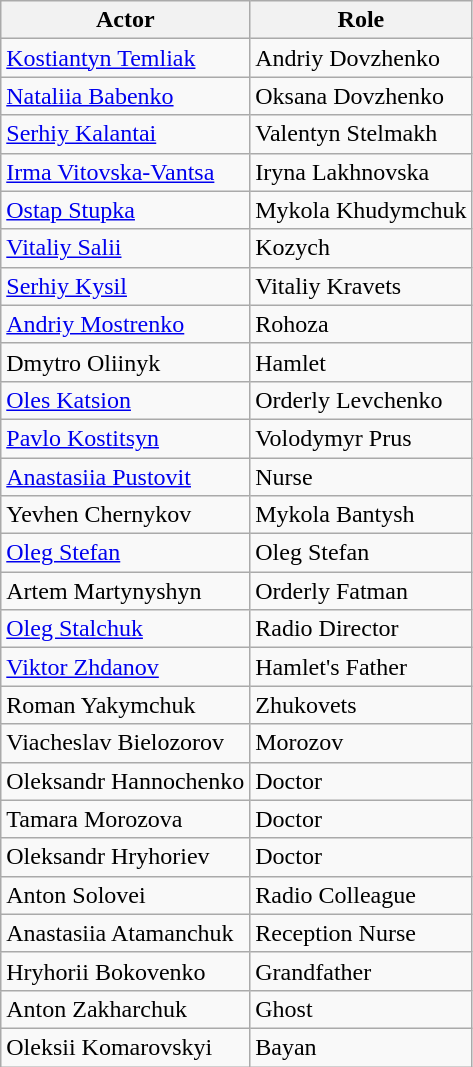<table class="wikitable">
<tr>
<th>Actor</th>
<th>Role</th>
</tr>
<tr>
<td><a href='#'>Kostiantyn Temliak</a></td>
<td>Andriy Dovzhenko</td>
</tr>
<tr>
<td><a href='#'>Nataliia Babenko</a></td>
<td>Oksana Dovzhenko</td>
</tr>
<tr>
<td><a href='#'>Serhiy Kalantai</a></td>
<td>Valentyn Stelmakh</td>
</tr>
<tr>
<td><a href='#'>Irma Vitovska-Vantsa</a></td>
<td>Iryna Lakhnovska</td>
</tr>
<tr>
<td><a href='#'>Ostap Stupka</a></td>
<td>Mykola Khudymchuk</td>
</tr>
<tr>
<td><a href='#'>Vitaliy Salii</a></td>
<td>Kozych</td>
</tr>
<tr>
<td><a href='#'>Serhiy Kysil</a></td>
<td>Vitaliy Kravets</td>
</tr>
<tr>
<td><a href='#'>Andriy Mostrenko</a></td>
<td>Rohoza</td>
</tr>
<tr>
<td>Dmytro Oliinyk</td>
<td>Hamlet</td>
</tr>
<tr>
<td><a href='#'>Oles Katsion</a></td>
<td>Orderly Levchenko</td>
</tr>
<tr>
<td><a href='#'>Pavlo Kostitsyn</a></td>
<td>Volodymyr Prus</td>
</tr>
<tr>
<td><a href='#'>Anastasiia Pustovit</a></td>
<td>Nurse</td>
</tr>
<tr>
<td>Yevhen Chernykov</td>
<td>Mykola Bantysh</td>
</tr>
<tr>
<td><a href='#'>Oleg Stefan</a></td>
<td>Oleg Stefan</td>
</tr>
<tr>
<td>Artem Martynyshyn</td>
<td>Orderly Fatman</td>
</tr>
<tr>
<td><a href='#'>Oleg Stalchuk</a></td>
<td>Radio Director</td>
</tr>
<tr>
<td><a href='#'>Viktor Zhdanov</a></td>
<td>Hamlet's Father</td>
</tr>
<tr>
<td>Roman Yakymchuk</td>
<td>Zhukovets</td>
</tr>
<tr>
<td>Viacheslav Bielozorov</td>
<td>Morozov</td>
</tr>
<tr>
<td>Oleksandr Hannochenko</td>
<td>Doctor</td>
</tr>
<tr>
<td>Tamara Morozova</td>
<td>Doctor</td>
</tr>
<tr>
<td>Oleksandr Hryhoriev</td>
<td>Doctor</td>
</tr>
<tr>
<td>Anton Solovei</td>
<td>Radio Colleague</td>
</tr>
<tr>
<td>Anastasiia Atamanchuk</td>
<td>Reception Nurse</td>
</tr>
<tr>
<td>Hryhorii Bokovenko</td>
<td>Grandfather</td>
</tr>
<tr>
<td>Anton Zakharchuk</td>
<td>Ghost</td>
</tr>
<tr>
<td>Oleksii Komarovskyi</td>
<td>Bayan</td>
</tr>
</table>
